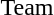<table>
<tr valign="top">
<td>Team</td>
<td></td>
<td></td>
<td></td>
</tr>
</table>
